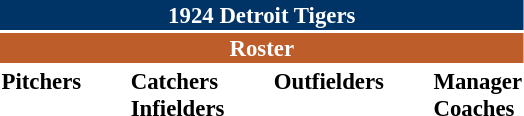<table class="toccolours" style="font-size: 95%;">
<tr>
<th colspan="10" style="background-color: #003366; color: white; text-align: center;">1924 Detroit Tigers</th>
</tr>
<tr>
<td colspan="10" style="background-color: #bd5d29; color: white; text-align: center;"><strong>Roster</strong></td>
</tr>
<tr>
<td valign="top"><strong>Pitchers</strong><br>











</td>
<td width="25px"></td>
<td valign="top"><strong>Catchers</strong><br>


<strong>Infielders</strong>








</td>
<td width="25px"></td>
<td valign="top"><strong>Outfielders</strong><br>



</td>
<td width="25px"></td>
<td valign="top"><strong>Manager</strong><br>
<strong>Coaches</strong>
</td>
</tr>
</table>
